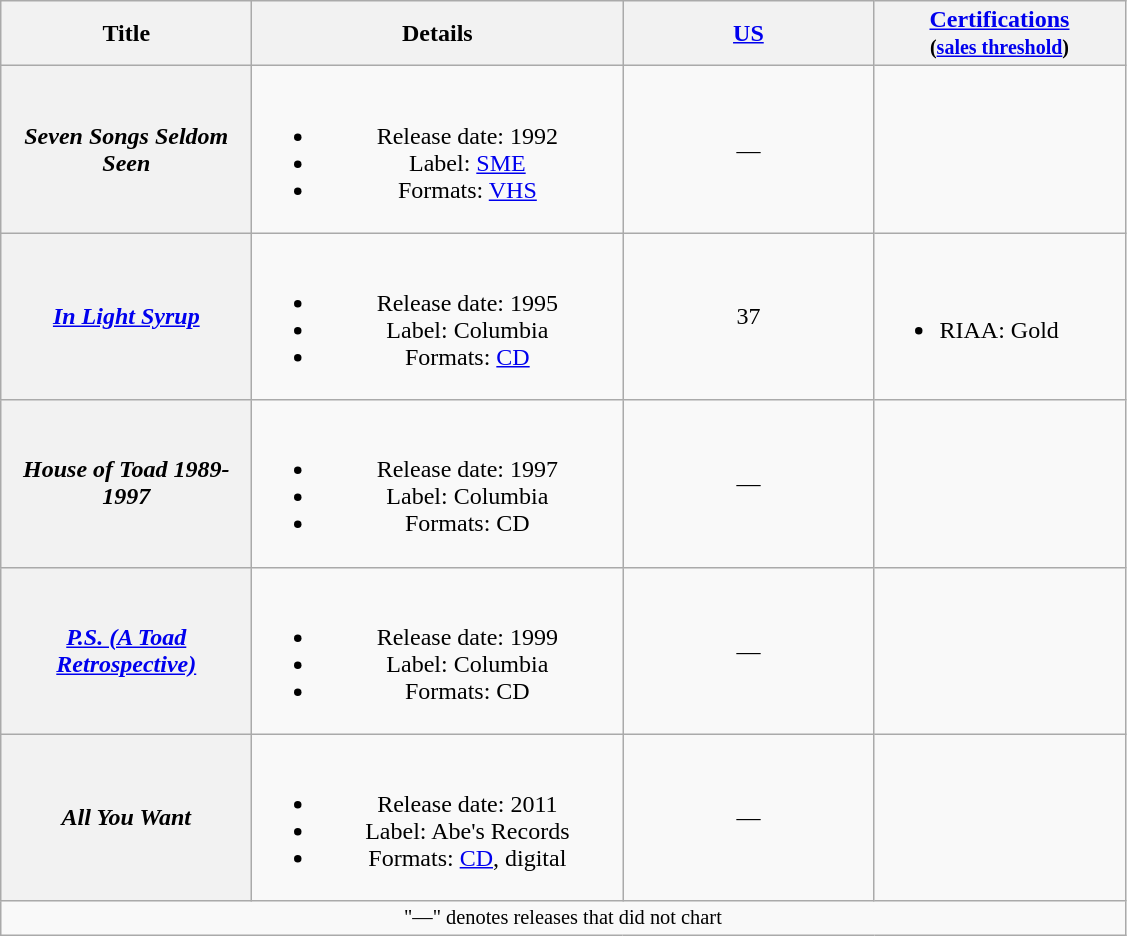<table class="wikitable plainrowheaders" style="text-align:center;">
<tr>
<th style="width:10em;">Title</th>
<th style="width:15em;">Details</th>
<th style="width:10em;"><a href='#'>US</a><br></th>
<th style="width:10em;"><a href='#'>Certifications</a><br><small>(<a href='#'>sales threshold</a>)</small></th>
</tr>
<tr>
<th scope="row"><em>Seven Songs Seldom Seen</em></th>
<td><br><ul><li>Release date: 1992</li><li>Label: <a href='#'>SME</a></li><li>Formats: <a href='#'>VHS</a></li></ul></td>
<td>—</td>
<td></td>
</tr>
<tr>
<th scope="row"><em><a href='#'>In Light Syrup</a></em></th>
<td><br><ul><li>Release date: 1995</li><li>Label: Columbia</li><li>Formats: <a href='#'>CD</a></li></ul></td>
<td>37</td>
<td style="text-align:left;"><br><ul><li>RIAA: Gold</li></ul></td>
</tr>
<tr>
<th scope="row"><em>House of Toad 1989-1997</em></th>
<td><br><ul><li>Release date: 1997</li><li>Label: Columbia</li><li>Formats: CD</li></ul></td>
<td>—</td>
<td></td>
</tr>
<tr>
<th scope="row"><em><a href='#'>P.S. (A Toad Retrospective)</a></em></th>
<td><br><ul><li>Release date: 1999</li><li>Label: Columbia</li><li>Formats: CD</li></ul></td>
<td>—</td>
<td></td>
</tr>
<tr>
<th scope="row"><em>All You Want</em></th>
<td><br><ul><li>Release date: 2011</li><li>Label: Abe's Records</li><li>Formats: <a href='#'>CD</a>, digital</li></ul></td>
<td>—</td>
<td></td>
</tr>
<tr>
<td colspan="15" style="font-size:85%">"—" denotes releases that did not chart</td>
</tr>
</table>
